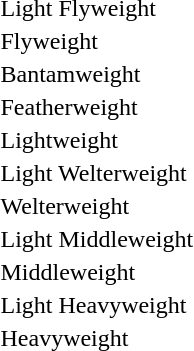<table>
<tr>
<td rowspan=2>Light Flyweight</td>
<td rowspan=2></td>
<td rowspan=2></td>
<td></td>
</tr>
<tr>
<td></td>
</tr>
<tr>
<td rowspan=2>Flyweight</td>
<td rowspan=2></td>
<td rowspan=2></td>
<td></td>
</tr>
<tr>
<td></td>
</tr>
<tr>
<td rowspan=2>Bantamweight</td>
<td rowspan=2></td>
<td rowspan=2></td>
<td></td>
</tr>
<tr>
<td></td>
</tr>
<tr>
<td rowspan=2>Featherweight</td>
<td rowspan=2></td>
<td rowspan=2></td>
<td></td>
</tr>
<tr>
<td></td>
</tr>
<tr>
<td rowspan=2>Lightweight</td>
<td rowspan=2></td>
<td rowspan=2></td>
<td></td>
</tr>
<tr>
<td></td>
</tr>
<tr>
<td rowspan=2>Light Welterweight</td>
<td rowspan=2></td>
<td rowspan=2></td>
<td></td>
</tr>
<tr>
<td></td>
</tr>
<tr>
<td rowspan=2>Welterweight</td>
<td rowspan=2></td>
<td rowspan=2></td>
<td></td>
</tr>
<tr>
<td></td>
</tr>
<tr>
<td rowspan=2>Light Middleweight</td>
<td rowspan=2></td>
<td rowspan=2></td>
<td></td>
</tr>
<tr>
<td></td>
</tr>
<tr>
<td rowspan=2>Middleweight</td>
<td rowspan=2></td>
<td rowspan=2></td>
<td></td>
</tr>
<tr>
<td></td>
</tr>
<tr>
<td rowspan=2>Light Heavyweight</td>
<td rowspan=2></td>
<td rowspan=2></td>
<td></td>
</tr>
<tr>
<td></td>
</tr>
<tr>
<td>Heavyweight</td>
<td></td>
<td></td>
<td></td>
</tr>
</table>
